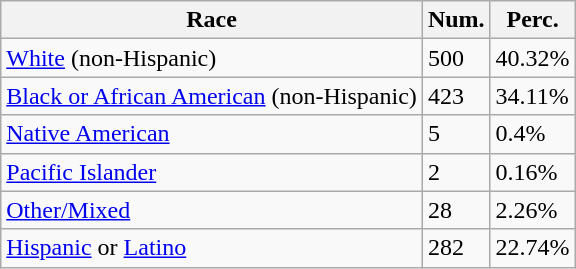<table class="wikitable">
<tr>
<th>Race</th>
<th>Num.</th>
<th>Perc.</th>
</tr>
<tr>
<td><a href='#'>White</a> (non-Hispanic)</td>
<td>500</td>
<td>40.32%</td>
</tr>
<tr>
<td><a href='#'>Black or African American</a> (non-Hispanic)</td>
<td>423</td>
<td>34.11%</td>
</tr>
<tr>
<td><a href='#'>Native American</a></td>
<td>5</td>
<td>0.4%</td>
</tr>
<tr>
<td><a href='#'>Pacific Islander</a></td>
<td>2</td>
<td>0.16%</td>
</tr>
<tr>
<td><a href='#'>Other/Mixed</a></td>
<td>28</td>
<td>2.26%</td>
</tr>
<tr>
<td><a href='#'>Hispanic</a> or <a href='#'>Latino</a></td>
<td>282</td>
<td>22.74%</td>
</tr>
</table>
